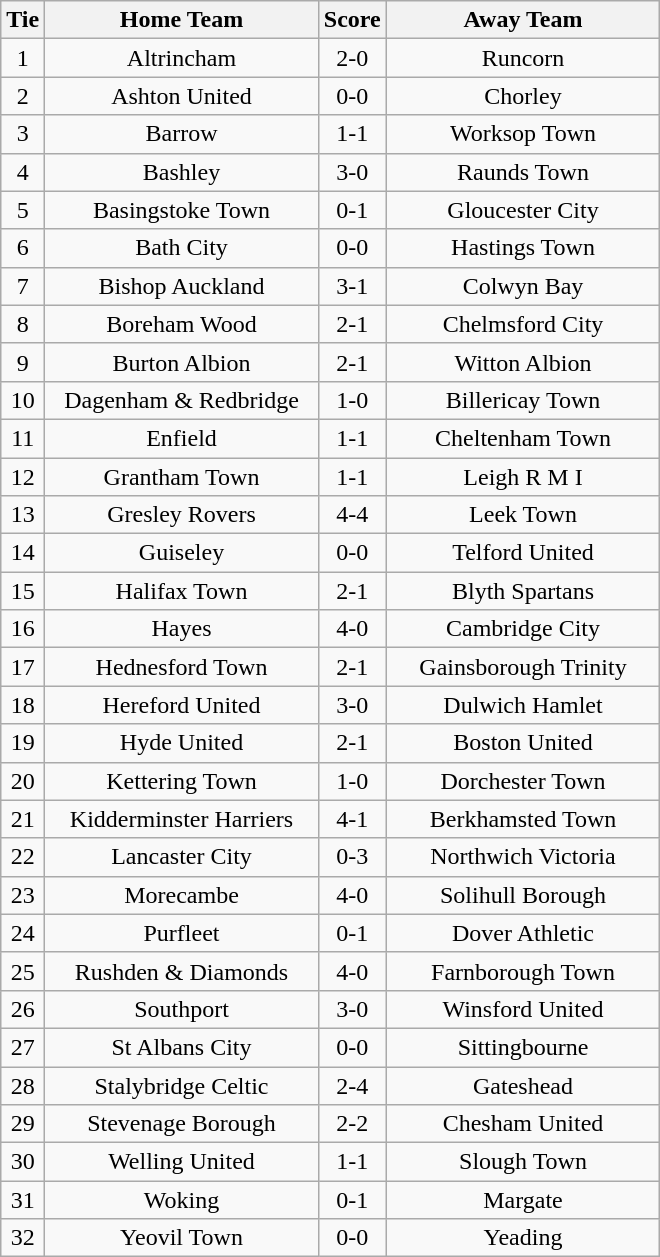<table class="wikitable" style="text-align:center;">
<tr>
<th width=20>Tie</th>
<th width=175>Home Team</th>
<th width=20>Score</th>
<th width=175>Away Team</th>
</tr>
<tr>
<td>1</td>
<td>Altrincham</td>
<td>2-0</td>
<td>Runcorn</td>
</tr>
<tr>
<td>2</td>
<td>Ashton United</td>
<td>0-0</td>
<td>Chorley</td>
</tr>
<tr>
<td>3</td>
<td>Barrow</td>
<td>1-1</td>
<td>Worksop Town</td>
</tr>
<tr>
<td>4</td>
<td>Bashley</td>
<td>3-0</td>
<td>Raunds Town</td>
</tr>
<tr>
<td>5</td>
<td>Basingstoke Town</td>
<td>0-1</td>
<td>Gloucester City</td>
</tr>
<tr>
<td>6</td>
<td>Bath City</td>
<td>0-0</td>
<td>Hastings Town</td>
</tr>
<tr>
<td>7</td>
<td>Bishop Auckland</td>
<td>3-1</td>
<td>Colwyn Bay</td>
</tr>
<tr>
<td>8</td>
<td>Boreham Wood</td>
<td>2-1</td>
<td>Chelmsford City</td>
</tr>
<tr>
<td>9</td>
<td>Burton Albion</td>
<td>2-1</td>
<td>Witton Albion</td>
</tr>
<tr>
<td>10</td>
<td>Dagenham & Redbridge</td>
<td>1-0</td>
<td>Billericay Town</td>
</tr>
<tr>
<td>11</td>
<td>Enfield</td>
<td>1-1</td>
<td>Cheltenham Town</td>
</tr>
<tr>
<td>12</td>
<td>Grantham Town</td>
<td>1-1</td>
<td>Leigh R M I</td>
</tr>
<tr>
<td>13</td>
<td>Gresley Rovers</td>
<td>4-4</td>
<td>Leek Town</td>
</tr>
<tr>
<td>14</td>
<td>Guiseley</td>
<td>0-0</td>
<td>Telford United</td>
</tr>
<tr>
<td>15</td>
<td>Halifax Town</td>
<td>2-1</td>
<td>Blyth Spartans</td>
</tr>
<tr>
<td>16</td>
<td>Hayes</td>
<td>4-0</td>
<td>Cambridge City</td>
</tr>
<tr>
<td>17</td>
<td>Hednesford Town</td>
<td>2-1</td>
<td>Gainsborough Trinity</td>
</tr>
<tr>
<td>18</td>
<td>Hereford United</td>
<td>3-0</td>
<td>Dulwich Hamlet</td>
</tr>
<tr>
<td>19</td>
<td>Hyde United</td>
<td>2-1</td>
<td>Boston United</td>
</tr>
<tr>
<td>20</td>
<td>Kettering Town</td>
<td>1-0</td>
<td>Dorchester Town</td>
</tr>
<tr>
<td>21</td>
<td>Kidderminster Harriers</td>
<td>4-1</td>
<td>Berkhamsted Town</td>
</tr>
<tr>
<td>22</td>
<td>Lancaster City</td>
<td>0-3</td>
<td>Northwich Victoria</td>
</tr>
<tr>
<td>23</td>
<td>Morecambe</td>
<td>4-0</td>
<td>Solihull Borough</td>
</tr>
<tr>
<td>24</td>
<td>Purfleet</td>
<td>0-1</td>
<td>Dover Athletic</td>
</tr>
<tr>
<td>25</td>
<td>Rushden & Diamonds</td>
<td>4-0</td>
<td>Farnborough Town</td>
</tr>
<tr>
<td>26</td>
<td>Southport</td>
<td>3-0</td>
<td>Winsford United</td>
</tr>
<tr>
<td>27</td>
<td>St Albans City</td>
<td>0-0</td>
<td>Sittingbourne</td>
</tr>
<tr>
<td>28</td>
<td>Stalybridge Celtic</td>
<td>2-4</td>
<td>Gateshead</td>
</tr>
<tr>
<td>29</td>
<td>Stevenage Borough</td>
<td>2-2</td>
<td>Chesham United</td>
</tr>
<tr>
<td>30</td>
<td>Welling United</td>
<td>1-1</td>
<td>Slough Town</td>
</tr>
<tr>
<td>31</td>
<td>Woking</td>
<td>0-1</td>
<td>Margate</td>
</tr>
<tr>
<td>32</td>
<td>Yeovil Town</td>
<td>0-0</td>
<td>Yeading</td>
</tr>
</table>
